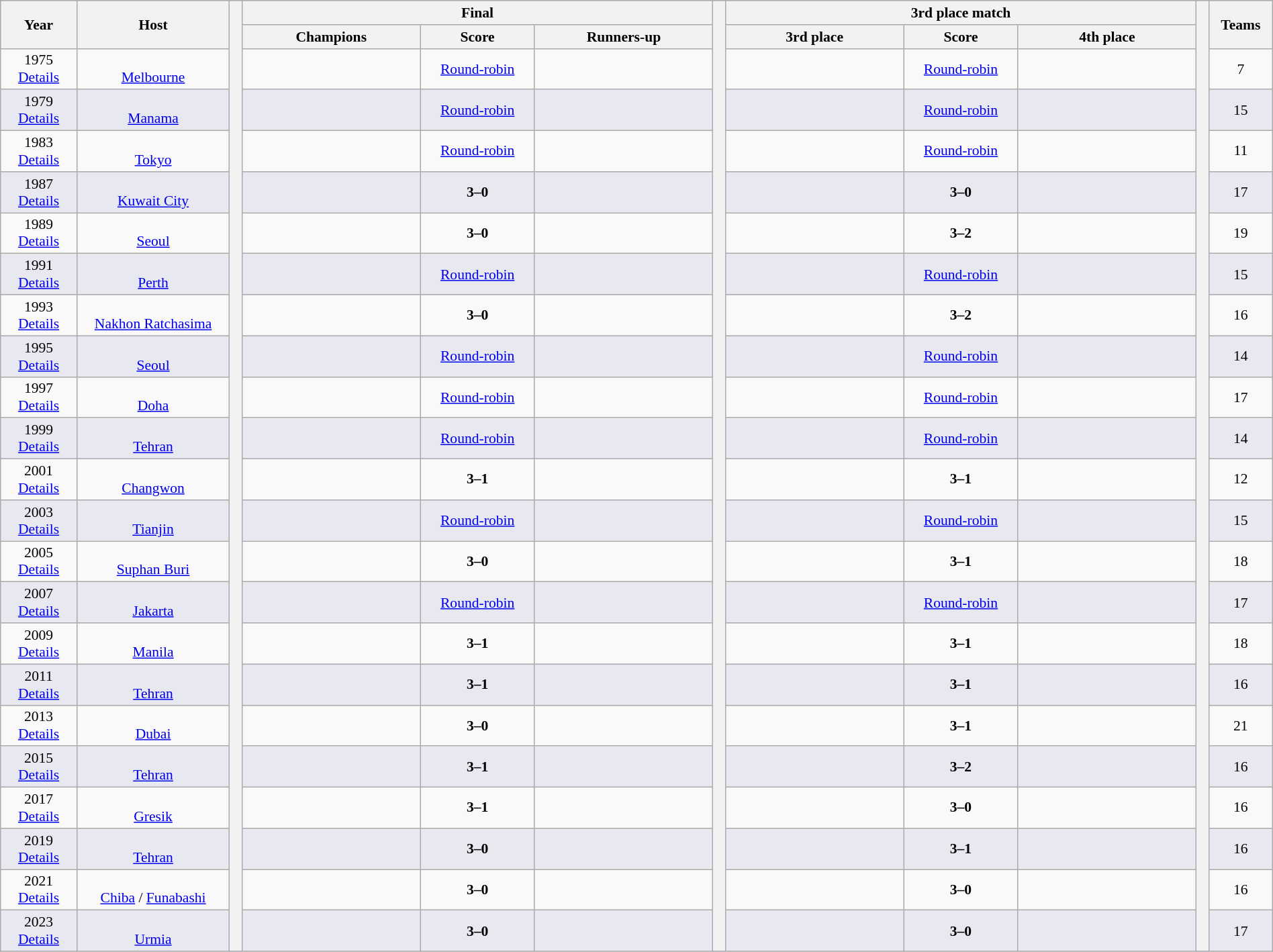<table class="wikitable" style="font-size:90%; width:100%; text-align:center;">
<tr bgcolor=#c1d8ff>
<th rowspan=2 width=6%>Year</th>
<th rowspan=2 width=12%>Host</th>
<th width=1% rowspan=24 bgcolor=#ffffff></th>
<th colspan=3>Final</th>
<th width=1% rowspan=24 bgcolor=#ffffff></th>
<th colspan=3>3rd place match</th>
<th width=1% rowspan=24 bgcolor=#ffffff></th>
<th rowspan=2 width=5%>Teams</th>
</tr>
<tr bgcolor=#efefef>
<th width=14%>Champions</th>
<th width=9%>Score</th>
<th width=14%>Runners-up</th>
<th width=14%>3rd place</th>
<th width=9%>Score</th>
<th width=14%>4th place</th>
</tr>
<tr>
<td>1975<br><a href='#'>Details</a></td>
<td><br><a href='#'>Melbourne</a></td>
<td><strong></strong></td>
<td><a href='#'>Round-robin</a></td>
<td></td>
<td></td>
<td><a href='#'>Round-robin</a></td>
<td></td>
<td>7</td>
</tr>
<tr bgcolor=#e8e8f0>
<td>1979<br><a href='#'>Details</a></td>
<td><br><a href='#'>Manama</a></td>
<td><strong></strong></td>
<td><a href='#'>Round-robin</a></td>
<td></td>
<td></td>
<td><a href='#'>Round-robin</a></td>
<td></td>
<td>15</td>
</tr>
<tr>
<td>1983<br><a href='#'>Details</a></td>
<td><br><a href='#'>Tokyo</a></td>
<td><strong></strong></td>
<td><a href='#'>Round-robin</a></td>
<td></td>
<td></td>
<td><a href='#'>Round-robin</a></td>
<td></td>
<td>11</td>
</tr>
<tr bgcolor=#e8e8f0>
<td>1987<br><a href='#'>Details</a></td>
<td><br><a href='#'>Kuwait City</a></td>
<td><strong></strong></td>
<td><strong>3–0</strong></td>
<td></td>
<td></td>
<td><strong>3–0</strong></td>
<td></td>
<td>17</td>
</tr>
<tr>
<td>1989<br><a href='#'>Details</a></td>
<td><br><a href='#'>Seoul</a></td>
<td><strong></strong></td>
<td><strong>3–0</strong></td>
<td></td>
<td></td>
<td><strong>3–2</strong></td>
<td></td>
<td>19</td>
</tr>
<tr bgcolor=#e8e8f0>
<td>1991<br><a href='#'>Details</a></td>
<td><br><a href='#'>Perth</a></td>
<td><strong></strong></td>
<td><a href='#'>Round-robin</a></td>
<td></td>
<td></td>
<td><a href='#'>Round-robin</a></td>
<td></td>
<td>15</td>
</tr>
<tr>
<td>1993<br><a href='#'>Details</a></td>
<td><br><a href='#'>Nakhon Ratchasima</a></td>
<td><strong></strong></td>
<td><strong>3–0</strong></td>
<td></td>
<td></td>
<td><strong>3–2</strong></td>
<td></td>
<td>16</td>
</tr>
<tr bgcolor=#e8e8f0>
<td>1995<br><a href='#'>Details</a></td>
<td><br><a href='#'>Seoul</a></td>
<td><strong></strong></td>
<td><a href='#'>Round-robin</a></td>
<td></td>
<td></td>
<td><a href='#'>Round-robin</a></td>
<td></td>
<td>14</td>
</tr>
<tr>
<td>1997<br><a href='#'>Details</a></td>
<td><br><a href='#'>Doha</a></td>
<td><strong></strong></td>
<td><a href='#'>Round-robin</a></td>
<td></td>
<td></td>
<td><a href='#'>Round-robin</a></td>
<td></td>
<td>17</td>
</tr>
<tr bgcolor=#e8e8f0>
<td>1999<br><a href='#'>Details</a></td>
<td><br><a href='#'>Tehran</a></td>
<td><strong></strong></td>
<td><a href='#'>Round-robin</a></td>
<td></td>
<td></td>
<td><a href='#'>Round-robin</a></td>
<td></td>
<td>14</td>
</tr>
<tr>
<td>2001<br><a href='#'>Details</a></td>
<td><br><a href='#'>Changwon</a></td>
<td><strong></strong></td>
<td><strong>3–1</strong></td>
<td></td>
<td></td>
<td><strong>3–1</strong></td>
<td></td>
<td>12</td>
</tr>
<tr bgcolor=#e8e8f0>
<td>2003<br><a href='#'>Details</a></td>
<td><br><a href='#'>Tianjin</a></td>
<td><strong></strong></td>
<td><a href='#'>Round-robin</a></td>
<td></td>
<td></td>
<td><a href='#'>Round-robin</a></td>
<td></td>
<td>15</td>
</tr>
<tr>
<td>2005<br><a href='#'>Details</a></td>
<td><br><a href='#'>Suphan Buri</a></td>
<td><strong></strong></td>
<td><strong>3–0</strong></td>
<td></td>
<td></td>
<td><strong>3–1</strong></td>
<td></td>
<td>18</td>
</tr>
<tr bgcolor=#e8e8f0>
<td>2007<br><a href='#'>Details</a></td>
<td><br><a href='#'>Jakarta</a></td>
<td><strong></strong></td>
<td><a href='#'>Round-robin</a></td>
<td></td>
<td></td>
<td><a href='#'>Round-robin</a></td>
<td></td>
<td>17</td>
</tr>
<tr>
<td>2009<br><a href='#'>Details</a></td>
<td><br><a href='#'>Manila</a></td>
<td><strong></strong></td>
<td><strong>3–1</strong></td>
<td></td>
<td></td>
<td><strong>3–1</strong></td>
<td></td>
<td>18</td>
</tr>
<tr bgcolor=#e8e8f0>
<td>2011<br><a href='#'>Details</a></td>
<td><br><a href='#'>Tehran</a></td>
<td><strong></strong></td>
<td><strong>3–1</strong></td>
<td></td>
<td></td>
<td><strong>3–1</strong></td>
<td></td>
<td>16</td>
</tr>
<tr>
<td>2013<br><a href='#'>Details</a></td>
<td><br><a href='#'>Dubai</a></td>
<td><strong></strong></td>
<td><strong>3–0</strong></td>
<td></td>
<td></td>
<td><strong>3–1</strong></td>
<td></td>
<td>21</td>
</tr>
<tr bgcolor=#e8e8f0>
<td>2015<br><a href='#'>Details</a></td>
<td><br><a href='#'>Tehran</a></td>
<td><strong></strong></td>
<td><strong>3–1</strong></td>
<td></td>
<td></td>
<td><strong>3–2</strong></td>
<td></td>
<td>16</td>
</tr>
<tr>
<td>2017<br><a href='#'>Details</a></td>
<td><br><a href='#'>Gresik</a></td>
<td><strong></strong></td>
<td><strong>3–1</strong></td>
<td></td>
<td></td>
<td><strong>3–0</strong></td>
<td></td>
<td>16</td>
</tr>
<tr bgcolor=#e8e8f0>
<td>2019<br><a href='#'>Details</a></td>
<td><br><a href='#'>Tehran</a></td>
<td><strong></strong></td>
<td><strong>3–0</strong></td>
<td></td>
<td></td>
<td><strong>3–1</strong></td>
<td></td>
<td>16</td>
</tr>
<tr>
<td>2021<br><a href='#'>Details</a></td>
<td><br><a href='#'>Chiba</a> / <a href='#'>Funabashi</a></td>
<td><strong></strong></td>
<td><strong>3–0</strong></td>
<td></td>
<td></td>
<td><strong>3–0</strong></td>
<td></td>
<td>16</td>
</tr>
<tr bgcolor=#e8e8f0>
<td>2023<br><a href='#'>Details</a></td>
<td><br><a href='#'>Urmia</a></td>
<td><strong></strong></td>
<td><strong>3–0</strong></td>
<td></td>
<td></td>
<td><strong>3–0</strong></td>
<td></td>
<td>17</td>
</tr>
</table>
